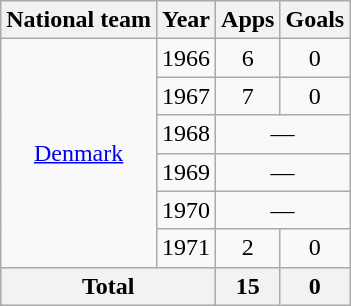<table class="wikitable" style="text-align:center">
<tr>
<th>National team</th>
<th>Year</th>
<th>Apps</th>
<th>Goals</th>
</tr>
<tr>
<td rowspan="6"><a href='#'>Denmark</a></td>
<td>1966</td>
<td>6</td>
<td>0</td>
</tr>
<tr>
<td>1967</td>
<td>7</td>
<td>0</td>
</tr>
<tr>
<td>1968</td>
<td colspan="2">—</td>
</tr>
<tr>
<td>1969</td>
<td colspan="2">—</td>
</tr>
<tr>
<td>1970</td>
<td colspan="2">—</td>
</tr>
<tr>
<td>1971</td>
<td>2</td>
<td>0</td>
</tr>
<tr>
<th colspan="2">Total</th>
<th>15</th>
<th>0</th>
</tr>
</table>
